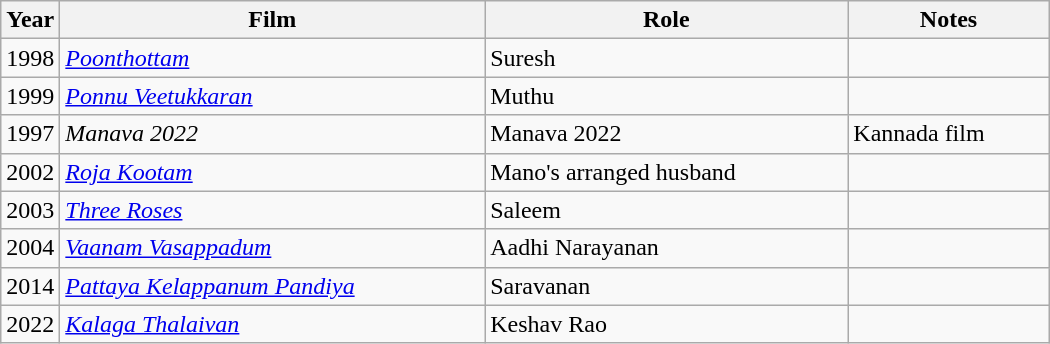<table class="wikitable" style="width:700px">
<tr>
<th width="10">Year</th>
<th>Film</th>
<th>Role</th>
<th>Notes</th>
</tr>
<tr>
<td>1998</td>
<td><em><a href='#'>Poonthottam</a></em></td>
<td>Suresh</td>
<td></td>
</tr>
<tr>
<td>1999</td>
<td><em><a href='#'>Ponnu Veetukkaran</a></em></td>
<td>Muthu</td>
<td></td>
</tr>
<tr>
<td>1997</td>
<td><em>Manava 2022</em></td>
<td>Manava 2022</td>
<td>Kannada film</td>
</tr>
<tr>
<td>2002</td>
<td><em><a href='#'>Roja Kootam</a></em></td>
<td>Mano's arranged husband</td>
<td></td>
</tr>
<tr>
<td>2003</td>
<td><em><a href='#'>Three Roses</a></em></td>
<td>Saleem</td>
<td></td>
</tr>
<tr>
<td>2004</td>
<td><em><a href='#'>Vaanam Vasappadum</a></em></td>
<td>Aadhi Narayanan</td>
<td></td>
</tr>
<tr>
<td>2014</td>
<td><em><a href='#'>Pattaya Kelappanum Pandiya</a></em></td>
<td>Saravanan</td>
<td></td>
</tr>
<tr>
<td>2022</td>
<td><em><a href='#'>Kalaga Thalaivan</a></em></td>
<td>Keshav Rao</td>
<td></td>
</tr>
</table>
